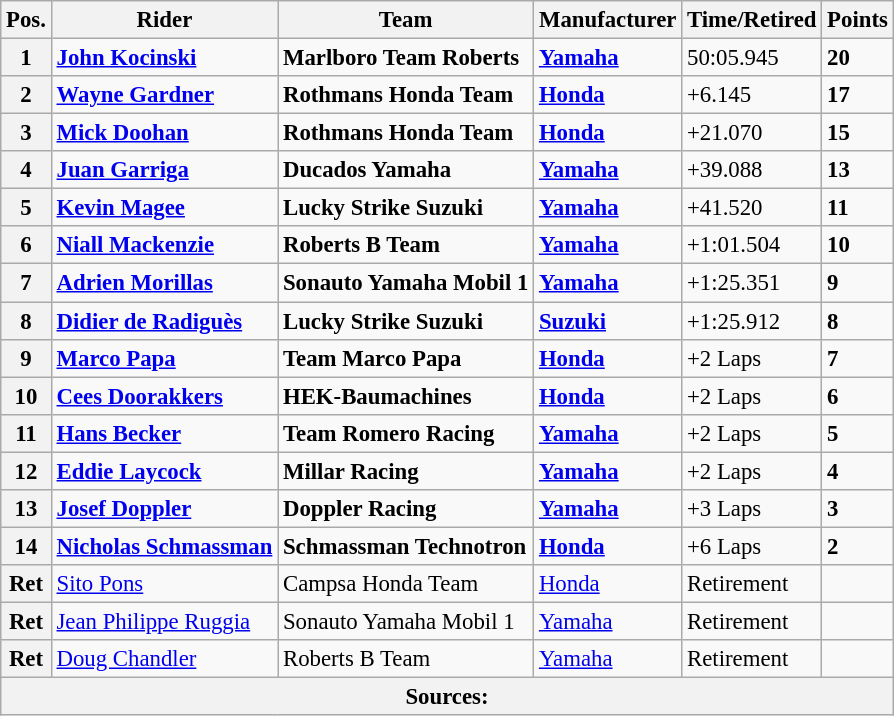<table class="wikitable" style="font-size: 95%;">
<tr>
<th>Pos.</th>
<th>Rider</th>
<th>Team</th>
<th>Manufacturer</th>
<th>Time/Retired</th>
<th>Points</th>
</tr>
<tr>
<th>1</th>
<td> <strong><a href='#'>John Kocinski</a></strong></td>
<td><strong>Marlboro Team Roberts</strong></td>
<td><strong><a href='#'>Yamaha</a></strong></td>
<td>50:05.945</td>
<td><strong>20</strong></td>
</tr>
<tr>
<th>2</th>
<td> <strong><a href='#'>Wayne Gardner</a></strong></td>
<td><strong>Rothmans Honda Team</strong></td>
<td><strong><a href='#'>Honda</a></strong></td>
<td>+6.145</td>
<td><strong>17</strong></td>
</tr>
<tr>
<th>3</th>
<td> <strong><a href='#'>Mick Doohan</a></strong></td>
<td><strong>Rothmans Honda Team</strong></td>
<td><strong><a href='#'>Honda</a></strong></td>
<td>+21.070</td>
<td><strong>15</strong></td>
</tr>
<tr>
<th>4</th>
<td> <strong><a href='#'>Juan Garriga</a></strong></td>
<td><strong>Ducados Yamaha</strong></td>
<td><strong><a href='#'>Yamaha</a></strong></td>
<td>+39.088</td>
<td><strong>13</strong></td>
</tr>
<tr>
<th>5</th>
<td> <strong><a href='#'>Kevin Magee</a></strong></td>
<td><strong>Lucky Strike Suzuki</strong></td>
<td><strong><a href='#'>Yamaha</a></strong></td>
<td>+41.520</td>
<td><strong>11</strong></td>
</tr>
<tr>
<th>6</th>
<td> <strong><a href='#'>Niall Mackenzie</a></strong></td>
<td><strong>Roberts B Team</strong></td>
<td><strong><a href='#'>Yamaha</a></strong></td>
<td>+1:01.504</td>
<td><strong>10</strong></td>
</tr>
<tr>
<th>7</th>
<td> <strong><a href='#'>Adrien Morillas</a></strong></td>
<td><strong>Sonauto Yamaha Mobil 1</strong></td>
<td><strong><a href='#'>Yamaha</a></strong></td>
<td>+1:25.351</td>
<td><strong>9</strong></td>
</tr>
<tr>
<th>8</th>
<td> <strong><a href='#'>Didier de Radiguès</a></strong></td>
<td><strong>Lucky Strike Suzuki</strong></td>
<td><strong><a href='#'>Suzuki</a></strong></td>
<td>+1:25.912</td>
<td><strong>8</strong></td>
</tr>
<tr>
<th>9</th>
<td> <strong><a href='#'>Marco Papa</a></strong></td>
<td><strong>Team Marco Papa</strong></td>
<td><strong><a href='#'>Honda</a></strong></td>
<td>+2 Laps</td>
<td><strong>7</strong></td>
</tr>
<tr>
<th>10</th>
<td> <strong><a href='#'>Cees Doorakkers</a></strong></td>
<td><strong>HEK-Baumachines</strong></td>
<td><strong><a href='#'>Honda</a></strong></td>
<td>+2 Laps</td>
<td><strong>6</strong></td>
</tr>
<tr>
<th>11</th>
<td> <strong><a href='#'>Hans Becker</a></strong></td>
<td><strong>Team Romero Racing</strong></td>
<td><strong><a href='#'>Yamaha</a></strong></td>
<td>+2 Laps</td>
<td><strong>5</strong></td>
</tr>
<tr>
<th>12</th>
<td> <strong><a href='#'>Eddie Laycock</a></strong></td>
<td><strong>Millar Racing</strong></td>
<td><strong><a href='#'>Yamaha</a></strong></td>
<td>+2 Laps</td>
<td><strong>4</strong></td>
</tr>
<tr>
<th>13</th>
<td> <strong><a href='#'>Josef Doppler</a></strong></td>
<td><strong>Doppler Racing</strong></td>
<td><strong><a href='#'>Yamaha</a></strong></td>
<td>+3 Laps</td>
<td><strong>3</strong></td>
</tr>
<tr>
<th>14</th>
<td> <strong><a href='#'>Nicholas Schmassman</a></strong></td>
<td><strong>Schmassman Technotron</strong></td>
<td><strong><a href='#'>Honda</a></strong></td>
<td>+6 Laps</td>
<td><strong>2</strong></td>
</tr>
<tr>
<th>Ret</th>
<td> <a href='#'>Sito Pons</a></td>
<td>Campsa Honda Team</td>
<td><a href='#'>Honda</a></td>
<td>Retirement</td>
<td></td>
</tr>
<tr>
<th>Ret</th>
<td> <a href='#'>Jean Philippe Ruggia</a></td>
<td>Sonauto Yamaha Mobil 1</td>
<td><a href='#'>Yamaha</a></td>
<td>Retirement</td>
<td></td>
</tr>
<tr>
<th>Ret</th>
<td> <a href='#'>Doug Chandler</a></td>
<td>Roberts B Team</td>
<td><a href='#'>Yamaha</a></td>
<td>Retirement</td>
<td></td>
</tr>
<tr>
<th colspan=8>Sources:</th>
</tr>
</table>
